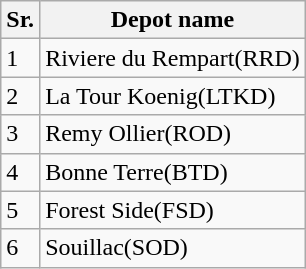<table class="wikitable">
<tr>
<th>Sr.</th>
<th>Depot name</th>
</tr>
<tr>
<td>1</td>
<td>Riviere du Rempart(RRD)</td>
</tr>
<tr>
<td>2</td>
<td>La Tour Koenig(LTKD)</td>
</tr>
<tr>
<td>3</td>
<td>Remy Ollier(ROD)</td>
</tr>
<tr>
<td>4</td>
<td>Bonne Terre(BTD)</td>
</tr>
<tr>
<td>5</td>
<td>Forest Side(FSD)</td>
</tr>
<tr>
<td>6</td>
<td>Souillac(SOD)</td>
</tr>
</table>
